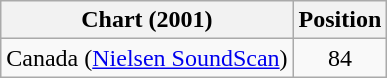<table class="wikitable plainrowheaders">
<tr>
<th>Chart (2001)</th>
<th>Position</th>
</tr>
<tr>
<td>Canada (<a href='#'>Nielsen SoundScan</a>)</td>
<td align="center">84</td>
</tr>
</table>
